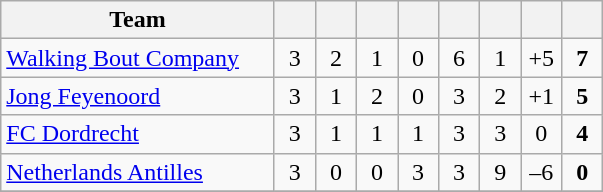<table class="wikitable" style="text-align: center;">
<tr>
<th style="width:175px;">Team</th>
<th width="20"></th>
<th width="20"></th>
<th width="20"></th>
<th width="20"></th>
<th width="20"></th>
<th width="20"></th>
<th width="20"></th>
<th width="20"></th>
</tr>
<tr>
<td align=left> <a href='#'>Walking Bout Company</a></td>
<td>3</td>
<td>2</td>
<td>1</td>
<td>0</td>
<td>6</td>
<td>1</td>
<td>+5</td>
<td><strong>7</strong></td>
</tr>
<tr>
<td align=left> <a href='#'>Jong Feyenoord</a></td>
<td>3</td>
<td>1</td>
<td>2</td>
<td>0</td>
<td>3</td>
<td>2</td>
<td>+1</td>
<td><strong>5</strong></td>
</tr>
<tr>
<td align=left> <a href='#'>FC Dordrecht</a></td>
<td>3</td>
<td>1</td>
<td>1</td>
<td>1</td>
<td>3</td>
<td>3</td>
<td>0</td>
<td><strong>4</strong></td>
</tr>
<tr>
<td align=left> <a href='#'>Netherlands Antilles</a></td>
<td>3</td>
<td>0</td>
<td>0</td>
<td>3</td>
<td>3</td>
<td>9</td>
<td>–6</td>
<td><strong>0</strong></td>
</tr>
<tr>
</tr>
</table>
